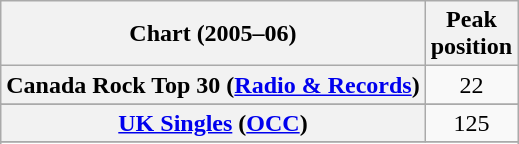<table class="wikitable sortable plainrowheaders">
<tr>
<th>Chart (2005–06)</th>
<th>Peak<br>position</th>
</tr>
<tr>
<th scope="row">Canada Rock Top 30 (<a href='#'>Radio & Records</a>)</th>
<td align="center">22</td>
</tr>
<tr>
</tr>
<tr>
<th scope="row"><a href='#'>UK Singles</a> (<a href='#'>OCC</a>)</th>
<td style="text-align:center;">125</td>
</tr>
<tr>
</tr>
<tr>
</tr>
<tr>
</tr>
<tr>
</tr>
<tr>
</tr>
</table>
